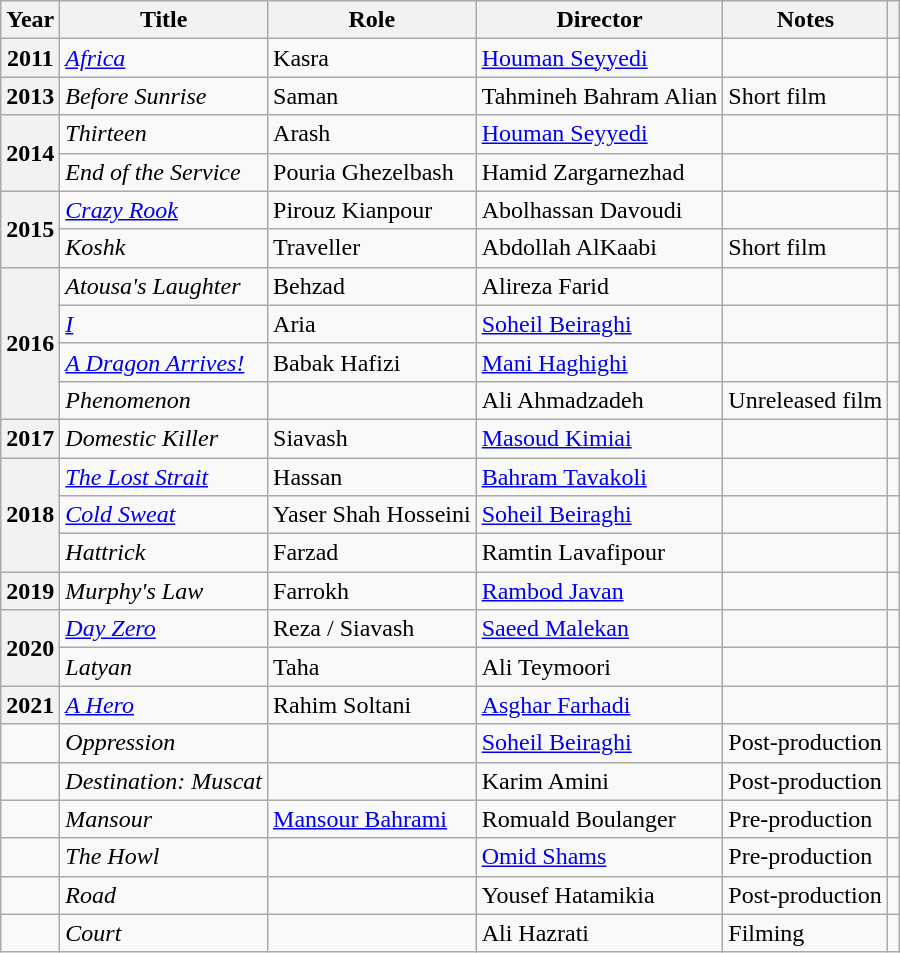<table class="wikitable plainrowheaders sortable"  style=font-size:100%>
<tr>
<th scope="col">Year</th>
<th scope="col">Title</th>
<th scope="col">Role</th>
<th scope="col">Director</th>
<th scope="col" class="unsortable">Notes</th>
<th scope="col" class="unsortable"></th>
</tr>
<tr>
<th scope=row>2011</th>
<td><em><a href='#'>Africa</a></em></td>
<td>Kasra</td>
<td><a href='#'>Houman Seyyedi</a></td>
<td></td>
<td></td>
</tr>
<tr>
<th scope=row>2013</th>
<td><em>Before Sunrise</em></td>
<td>Saman</td>
<td>Tahmineh Bahram Alian</td>
<td>Short film</td>
<td></td>
</tr>
<tr>
<th scope=row rowspan="2">2014</th>
<td><em>Thirteen</em></td>
<td>Arash</td>
<td><a href='#'>Houman Seyyedi</a></td>
<td></td>
<td></td>
</tr>
<tr>
<td><em>End of the Service</em></td>
<td>Pouria Ghezelbash</td>
<td>Hamid Zargarnezhad</td>
<td></td>
<td></td>
</tr>
<tr>
<th scope=row rowspan="2">2015</th>
<td><em><a href='#'>Crazy Rook</a></em></td>
<td>Pirouz Kianpour</td>
<td>Abolhassan Davoudi</td>
<td></td>
<td></td>
</tr>
<tr>
<td><em>Koshk</em></td>
<td>Traveller</td>
<td>Abdollah AlKaabi</td>
<td>Short film</td>
<td></td>
</tr>
<tr>
<th scope=row rowspan="4">2016</th>
<td><em>Atousa's Laughter</em></td>
<td>Behzad</td>
<td>Alireza Farid</td>
<td></td>
<td></td>
</tr>
<tr>
<td><em><a href='#'>I</a></em></td>
<td>Aria</td>
<td><a href='#'>Soheil Beiraghi</a></td>
<td></td>
<td></td>
</tr>
<tr>
<td><em><a href='#'>A Dragon Arrives!</a></em></td>
<td>Babak Hafizi</td>
<td><a href='#'>Mani Haghighi</a></td>
<td></td>
<td></td>
</tr>
<tr>
<td><em>Phenomenon</em></td>
<td></td>
<td>Ali Ahmadzadeh</td>
<td>Unreleased film</td>
<td></td>
</tr>
<tr>
<th scope=row>2017</th>
<td><em>Domestic Killer</em></td>
<td>Siavash</td>
<td><a href='#'>Masoud Kimiai</a></td>
<td></td>
<td></td>
</tr>
<tr>
<th scope=row rowspan="3">2018</th>
<td><em><a href='#'>The Lost Strait</a></em></td>
<td>Hassan</td>
<td><a href='#'>Bahram Tavakoli</a></td>
<td></td>
<td></td>
</tr>
<tr>
<td><em><a href='#'>Cold Sweat</a></em></td>
<td>Yaser Shah Hosseini</td>
<td><a href='#'>Soheil Beiraghi</a></td>
<td></td>
<td></td>
</tr>
<tr>
<td><em>Hattrick</em></td>
<td>Farzad</td>
<td>Ramtin Lavafipour</td>
<td></td>
<td></td>
</tr>
<tr>
<th scope=row>2019</th>
<td><em>Murphy's Law</em></td>
<td>Farrokh</td>
<td><a href='#'>Rambod Javan</a></td>
<td></td>
<td></td>
</tr>
<tr>
<th scope=row rowspan="2">2020</th>
<td><em><a href='#'>Day Zero</a></em></td>
<td>Reza / Siavash</td>
<td><a href='#'>Saeed Malekan</a></td>
<td></td>
<td></td>
</tr>
<tr>
<td><em>Latyan</em></td>
<td>Taha</td>
<td>Ali Teymoori</td>
<td></td>
<td></td>
</tr>
<tr>
<th scope=row>2021</th>
<td><em><a href='#'>A Hero</a></em></td>
<td>Rahim Soltani</td>
<td><a href='#'>Asghar Farhadi</a></td>
<td></td>
<td></td>
</tr>
<tr>
<td></td>
<td><em>Oppression</em></td>
<td></td>
<td><a href='#'>Soheil Beiraghi</a></td>
<td>Post-production</td>
<td></td>
</tr>
<tr>
<td></td>
<td><em>Destination: Muscat</em></td>
<td></td>
<td>Karim Amini</td>
<td>Post-production</td>
<td></td>
</tr>
<tr>
<td></td>
<td><em>Mansour</em></td>
<td><a href='#'>Mansour Bahrami</a></td>
<td>Romuald Boulanger</td>
<td>Pre-production</td>
<td></td>
</tr>
<tr>
<td></td>
<td><em>The Howl</em></td>
<td></td>
<td><a href='#'>Omid Shams</a></td>
<td>Pre-production</td>
<td></td>
</tr>
<tr>
<td></td>
<td><em>Road</em></td>
<td></td>
<td>Yousef Hatamikia</td>
<td>Post-production</td>
<td></td>
</tr>
<tr>
<td></td>
<td><em>Court</em></td>
<td></td>
<td>Ali Hazrati</td>
<td>Filming</td>
<td></td>
</tr>
</table>
